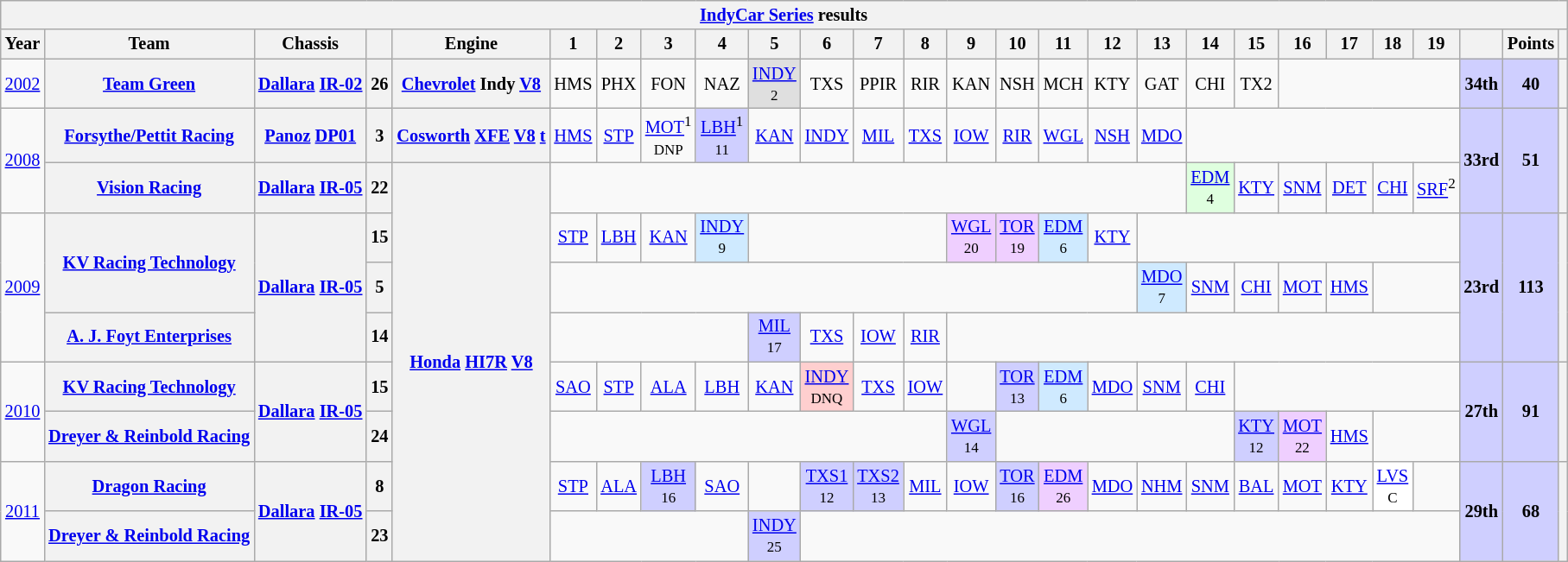<table class="wikitable" style="text-align:center; font-size:85%">
<tr>
<th colspan=45><a href='#'>IndyCar Series</a> results</th>
</tr>
<tr>
<th scope="col">Year</th>
<th scope="col">Team</th>
<th scope="col">Chassis</th>
<th scope="col"></th>
<th scope="col">Engine</th>
<th scope="col">1</th>
<th scope="col">2</th>
<th scope="col">3</th>
<th scope="col">4</th>
<th scope="col">5</th>
<th scope="col">6</th>
<th scope="col">7</th>
<th scope="col">8</th>
<th scope="col">9</th>
<th scope="col">10</th>
<th scope="col">11</th>
<th scope="col">12</th>
<th scope="col">13</th>
<th scope="col">14</th>
<th scope="col">15</th>
<th scope="col">16</th>
<th scope="col">17</th>
<th scope="col">18</th>
<th scope="col">19</th>
<th scope="col"></th>
<th scope="col">Points</th>
<th scope="col"></th>
</tr>
<tr>
<td><a href='#'>2002</a></td>
<th nowrap><a href='#'>Team Green</a></th>
<th nowrap><a href='#'>Dallara</a> <a href='#'>IR-02</a></th>
<th>26</th>
<th nowrap><a href='#'>Chevrolet</a> Indy <a href='#'>V8</a></th>
<td>HMS</td>
<td>PHX</td>
<td>FON</td>
<td>NAZ</td>
<td style="background:#DFDFDF;"><a href='#'>INDY</a><br><small>2</small></td>
<td>TXS</td>
<td>PPIR</td>
<td>RIR</td>
<td>KAN</td>
<td>NSH</td>
<td>MCH</td>
<td>KTY</td>
<td>GAT</td>
<td>CHI</td>
<td>TX2</td>
<td colspan=4></td>
<th style="background:#CFCFFF;"><strong>34th</strong></th>
<th style="background:#CFCFFF;"><strong>40</strong></th>
<th></th>
</tr>
<tr>
<td rowspan="2"><a href='#'>2008</a></td>
<th nowrap><a href='#'>Forsythe/Pettit Racing</a></th>
<th nowrap><a href='#'>Panoz</a> <a href='#'>DP01</a></th>
<th>3</th>
<th nowrap><a href='#'>Cosworth</a> <a href='#'>XFE</a> <a href='#'>V8</a> <a href='#'>t</a></th>
<td><a href='#'>HMS</a><br><small></small></td>
<td><a href='#'>STP</a><br><small></small></td>
<td><a href='#'>MOT</a><sup>1</sup><br><small>DNP</small></td>
<td style="background:#CFCFFF;"><a href='#'>LBH</a><sup>1</sup><br><small>11</small></td>
<td><a href='#'>KAN</a><br><small></small></td>
<td><a href='#'>INDY</a><br><small></small></td>
<td><a href='#'>MIL</a><br><small></small></td>
<td><a href='#'>TXS</a><br><small></small></td>
<td><a href='#'>IOW</a><br><small></small></td>
<td><a href='#'>RIR</a><br><small></small></td>
<td><a href='#'>WGL</a><br><small></small></td>
<td><a href='#'>NSH</a><br><small></small></td>
<td><a href='#'>MDO</a><br><small></small></td>
<td colspan=6></td>
<td rowspan="2" style="background:#CFCFFF;"><strong>33rd</strong></td>
<td rowspan="2" style="background:#CFCFFF;"><strong>51</strong></td>
<th rowspan="2"></th>
</tr>
<tr>
<th nowrap><a href='#'>Vision Racing</a></th>
<th nowrap><a href='#'>Dallara</a> <a href='#'>IR-05</a></th>
<th>22</th>
<th rowspan=8><a href='#'>Honda</a> <a href='#'>HI7R</a> <a href='#'>V8</a></th>
<td colspan=13></td>
<td style="background:#DFFFDF;"><a href='#'>EDM</a><br><small>4</small></td>
<td><a href='#'>KTY</a><br><small></small></td>
<td><a href='#'>SNM</a><br><small></small></td>
<td><a href='#'>DET</a><br><small></small></td>
<td><a href='#'>CHI</a><br><small></small></td>
<td><a href='#'>SRF</a><sup>2</sup><br><small></small></td>
</tr>
<tr>
<td rowspan="3"><a href='#'>2009</a></td>
<th rowspan=2 nowrap><a href='#'>KV Racing Technology</a></th>
<th rowspan="3" nowrap><a href='#'>Dallara</a> <a href='#'>IR-05</a></th>
<th>15</th>
<td><a href='#'>STP</a><br><small></small></td>
<td><a href='#'>LBH</a><br><small></small></td>
<td><a href='#'>KAN</a><br><small></small></td>
<td style="background:#CFEAFF;"><a href='#'>INDY</a><br><small>9</small></td>
<td colspan=4></td>
<td style="background:#efcfff;"><a href='#'>WGL</a><br><small>20</small></td>
<td style="background:#efcfff;"><a href='#'>TOR</a><br><small>19</small></td>
<td style="background:#CFEAFF;"><a href='#'>EDM</a><br><small>6</small></td>
<td><a href='#'>KTY</a><br><small></small></td>
<td colspan=7></td>
<th rowspan="3" style="background:#CFCFFF;"><strong>23rd</strong></th>
<th rowspan="3" style="background:#CFCFFF;"><strong>113</strong></th>
<th rowspan="3"></th>
</tr>
<tr>
<th>5</th>
<td colspan=12></td>
<td style="background:#CFEAFF;"><a href='#'>MDO</a><br><small>7</small></td>
<td><a href='#'>SNM</a><br><small></small></td>
<td><a href='#'>CHI</a><br><small></small></td>
<td><a href='#'>MOT</a><br><small></small></td>
<td><a href='#'>HMS</a><br><small></small></td>
</tr>
<tr>
<th nowrap><a href='#'>A. J. Foyt Enterprises</a></th>
<th>14</th>
<td colspan=4></td>
<td style="background:#CFCFFF;"><a href='#'>MIL</a><br><small>17</small></td>
<td><a href='#'>TXS</a><br><small></small></td>
<td><a href='#'>IOW</a><br><small></small></td>
<td><a href='#'>RIR</a><br><small></small></td>
<td colspan=11></td>
</tr>
<tr>
<td rowspan="2"><a href='#'>2010</a></td>
<th nowrap><a href='#'>KV Racing Technology</a></th>
<th rowspan="2" nowrap><a href='#'>Dallara</a> <a href='#'>IR-05</a></th>
<th>15</th>
<td><a href='#'>SAO</a><br><small></small></td>
<td><a href='#'>STP</a><br><small></small></td>
<td><a href='#'>ALA</a><br><small></small></td>
<td><a href='#'>LBH</a><br><small></small></td>
<td><a href='#'>KAN</a><br><small></small></td>
<td style="background:#FFCFCF;"><a href='#'>INDY</a><br><small>DNQ</small></td>
<td><a href='#'>TXS</a><br><small></small></td>
<td><a href='#'>IOW</a><br><small></small></td>
<td></td>
<td style="background:#CFCFFF;"><a href='#'>TOR</a><br><small>13</small></td>
<td style="background:#CFEAFF;"><a href='#'>EDM</a><br><small>6</small></td>
<td><a href='#'>MDO</a><br><small></small></td>
<td><a href='#'>SNM</a><br><small></small></td>
<td><a href='#'>CHI</a><br><small></small></td>
<td colspan=5></td>
<th rowspan="2" style="background:#CFCFFF;"><strong>27th</strong></th>
<th rowspan="2" style="background:#CFCFFF;"><strong>91</strong></th>
<th rowspan="2"></th>
</tr>
<tr>
<th nowrap><a href='#'>Dreyer & Reinbold Racing</a></th>
<th>24</th>
<td colspan=8></td>
<td style="background:#CFCFFF;"><a href='#'>WGL</a><br><small>14</small></td>
<td colspan=5></td>
<td style="background:#CFCFFF;"><a href='#'>KTY</a><br><small>12</small></td>
<td style="background:#efcfff;"><a href='#'>MOT</a><br><small>22</small></td>
<td><a href='#'>HMS</a><br><small></small></td>
<td colspan=2></td>
</tr>
<tr>
<td rowspan="2"><a href='#'>2011</a></td>
<th nowrap><a href='#'>Dragon Racing</a></th>
<th rowspan="2" nowrap><a href='#'>Dallara</a> <a href='#'>IR-05</a></th>
<th>8</th>
<td><a href='#'>STP</a></td>
<td><a href='#'>ALA</a></td>
<td style="background:#CFCFFF;"><a href='#'>LBH</a><br><small>16</small></td>
<td><a href='#'>SAO</a></td>
<td></td>
<td style="background:#CFCFFF;"><a href='#'>TXS1</a><br><small>12</small></td>
<td style="background:#CFCFFF;"><a href='#'>TXS2</a><br><small>13</small></td>
<td><a href='#'>MIL</a></td>
<td><a href='#'>IOW</a></td>
<td style="background:#CFCFFF;"><a href='#'>TOR</a><br><small>16</small></td>
<td style="background:#EFCFFF;"><a href='#'>EDM</a><br><small>26</small></td>
<td><a href='#'>MDO</a></td>
<td><a href='#'>NHM</a></td>
<td><a href='#'>SNM</a></td>
<td><a href='#'>BAL</a></td>
<td><a href='#'>MOT</a></td>
<td><a href='#'>KTY</a></td>
<td style="background:#fff;"><a href='#'>LVS</a><br><small>C</small></td>
<td></td>
<td rowspan="2" style="background:#CFCFFF;"><strong>29th</strong></td>
<td rowspan="2" style="background:#CFCFFF;"><strong>68</strong></td>
<th rowspan="2"></th>
</tr>
<tr>
<th nowrap><a href='#'>Dreyer & Reinbold Racing</a></th>
<th>23</th>
<td colspan=4></td>
<td style="background:#CFCFFF;"><a href='#'>INDY</a><br><small>25</small></td>
<td colspan=14></td>
</tr>
</table>
